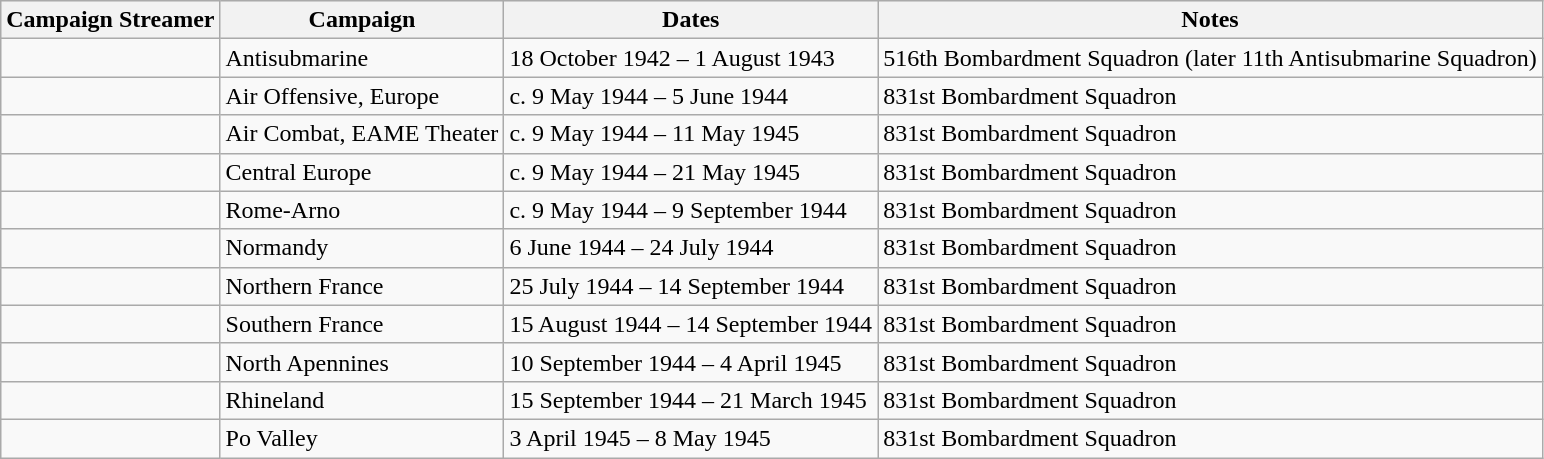<table class="wikitable">
<tr style="background:#efefef;">
<th>Campaign Streamer</th>
<th>Campaign</th>
<th>Dates</th>
<th>Notes</th>
</tr>
<tr>
<td></td>
<td>Antisubmarine</td>
<td>18 October 1942 – 1 August 1943</td>
<td>516th Bombardment Squadron (later 11th Antisubmarine Squadron)</td>
</tr>
<tr>
<td></td>
<td>Air Offensive, Europe</td>
<td>c. 9 May 1944 – 5 June 1944</td>
<td>831st Bombardment Squadron</td>
</tr>
<tr>
<td></td>
<td>Air Combat, EAME Theater</td>
<td>c. 9 May 1944 – 11 May 1945</td>
<td>831st Bombardment Squadron</td>
</tr>
<tr>
<td></td>
<td>Central Europe</td>
<td>c. 9 May 1944 – 21 May 1945</td>
<td>831st Bombardment Squadron</td>
</tr>
<tr>
<td></td>
<td>Rome-Arno</td>
<td>c. 9 May 1944 – 9 September 1944</td>
<td>831st Bombardment Squadron</td>
</tr>
<tr>
<td></td>
<td>Normandy</td>
<td>6 June 1944 – 24 July 1944</td>
<td>831st Bombardment Squadron</td>
</tr>
<tr>
<td></td>
<td>Northern France</td>
<td>25 July 1944 – 14 September 1944</td>
<td>831st Bombardment Squadron</td>
</tr>
<tr>
<td></td>
<td>Southern France</td>
<td>15 August 1944 – 14 September 1944</td>
<td>831st Bombardment Squadron</td>
</tr>
<tr>
<td></td>
<td>North Apennines</td>
<td>10 September 1944 – 4 April 1945</td>
<td>831st Bombardment Squadron</td>
</tr>
<tr>
<td></td>
<td>Rhineland</td>
<td>15 September 1944 – 21 March 1945</td>
<td>831st Bombardment Squadron</td>
</tr>
<tr>
<td></td>
<td>Po Valley</td>
<td>3 April 1945 – 8 May 1945</td>
<td>831st Bombardment Squadron</td>
</tr>
</table>
